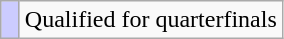<table class="wikitable">
<tr>
<td style="background:#CCCCFF;" width=5px></td>
<td>Qualified for quarterfinals</td>
</tr>
</table>
